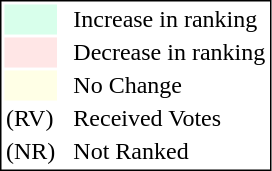<table style="border:1px solid black;">
<tr>
<td style="background:#D8FFEB; width:20px;"></td>
<td> </td>
<td>Increase in ranking</td>
</tr>
<tr>
<td style="background:#FFE6E6; width:20px;"></td>
<td> </td>
<td>Decrease in ranking</td>
</tr>
<tr>
<td style="background:#FFFFE6; width:20px;"></td>
<td> </td>
<td>No Change</td>
</tr>
<tr>
<td>(RV)</td>
<td> </td>
<td>Received Votes</td>
</tr>
<tr>
<td>(NR)</td>
<td> </td>
<td>Not Ranked</td>
</tr>
</table>
